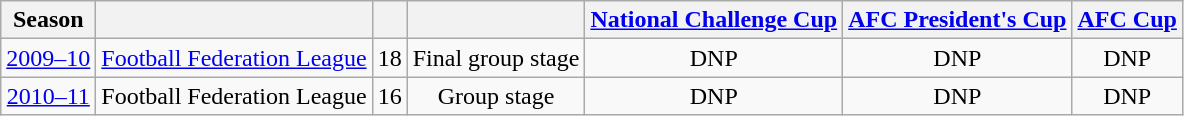<table class="wikitable" style="text-align:center">
<tr>
<th>Season</th>
<th></th>
<th></th>
<th></th>
<th><a href='#'>National Challenge Cup</a></th>
<th colspan="1"><a href='#'>AFC President's Cup</a></th>
<th colspan="1"><a href='#'>AFC Cup</a></th>
</tr>
<tr>
<td align="center"><a href='#'>2009–10</a></td>
<td align="center"><a href='#'>Football Federation League</a></td>
<td align="center">18</td>
<td align="center">Final group stage</td>
<td align="center">DNP</td>
<td align="center">DNP</td>
<td align="center">DNP</td>
</tr>
<tr>
<td><a href='#'>2010–11</a></td>
<td>Football Federation League</td>
<td>16</td>
<td>Group stage</td>
<td>DNP</td>
<td>DNP</td>
<td>DNP</td>
</tr>
</table>
